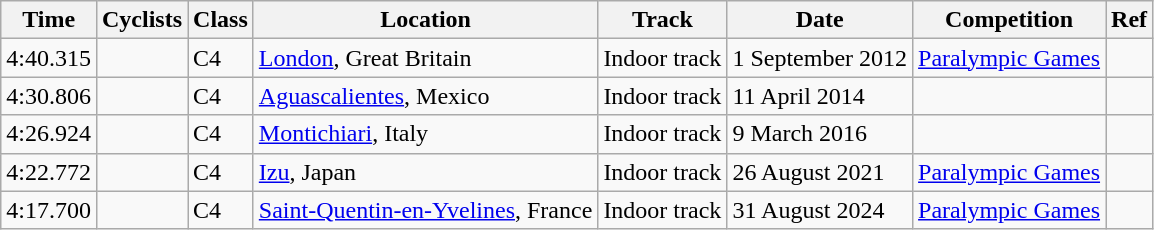<table class="wikitable">
<tr align="left">
<th>Time</th>
<th>Cyclists</th>
<th>Class</th>
<th>Location</th>
<th>Track</th>
<th>Date</th>
<th>Competition</th>
<th>Ref</th>
</tr>
<tr>
<td>4:40.315</td>
<td></td>
<td>C4</td>
<td><a href='#'>London</a>, Great Britain</td>
<td>Indoor track</td>
<td>1 September 2012</td>
<td><a href='#'>Paralympic Games</a></td>
<td></td>
</tr>
<tr>
<td>4:30.806</td>
<td></td>
<td>C4</td>
<td><a href='#'>Aguascalientes</a>, Mexico</td>
<td>Indoor track</td>
<td>11 April 2014</td>
<td></td>
<td></td>
</tr>
<tr>
<td>4:26.924</td>
<td></td>
<td>C4</td>
<td><a href='#'>Montichiari</a>, Italy</td>
<td>Indoor track</td>
<td>9 March 2016</td>
<td></td>
<td></td>
</tr>
<tr>
<td>4:22.772</td>
<td></td>
<td>C4</td>
<td><a href='#'>Izu</a>, Japan</td>
<td>Indoor track</td>
<td>26 August 2021</td>
<td><a href='#'>Paralympic Games</a></td>
<td></td>
</tr>
<tr>
<td>4:17.700</td>
<td></td>
<td>C4</td>
<td><a href='#'>Saint-Quentin-en-Yvelines</a>, France</td>
<td>Indoor track</td>
<td>31 August 2024</td>
<td><a href='#'>Paralympic Games</a></td>
<td></td>
</tr>
</table>
